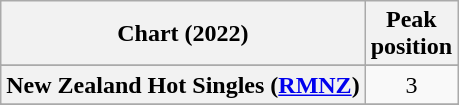<table class="wikitable sortable plainrowheaders" style="text-align:center">
<tr>
<th scope="col">Chart (2022)</th>
<th scope="col">Peak<br>position</th>
</tr>
<tr>
</tr>
<tr>
</tr>
<tr>
<th scope="row">New Zealand Hot Singles (<a href='#'>RMNZ</a>)</th>
<td>3</td>
</tr>
<tr>
</tr>
<tr>
</tr>
<tr>
</tr>
<tr>
</tr>
</table>
